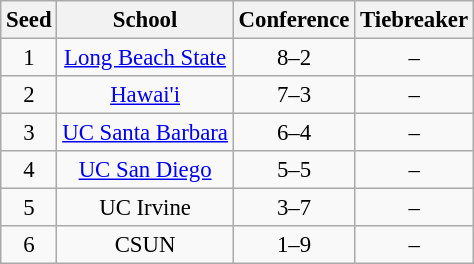<table class="wikitable" style="white-space:nowrap; font-size:95%;text-align:center">
<tr>
<th>Seed</th>
<th>School</th>
<th>Conference</th>
<th>Tiebreaker</th>
</tr>
<tr>
<td>1</td>
<td><a href='#'>Long Beach State</a></td>
<td>8–2</td>
<td>–</td>
</tr>
<tr>
<td>2</td>
<td><a href='#'>Hawai'i</a></td>
<td>7–3</td>
<td>–</td>
</tr>
<tr>
<td>3</td>
<td><a href='#'>UC Santa Barbara</a></td>
<td>6–4</td>
<td>–</td>
</tr>
<tr>
<td>4</td>
<td><a href='#'>UC San Diego</a></td>
<td>5–5</td>
<td>–</td>
</tr>
<tr>
<td>5</td>
<td>UC Irvine</td>
<td>3–7</td>
<td>–</td>
</tr>
<tr>
<td>6</td>
<td>CSUN</td>
<td>1–9</td>
<td>–</td>
</tr>
</table>
